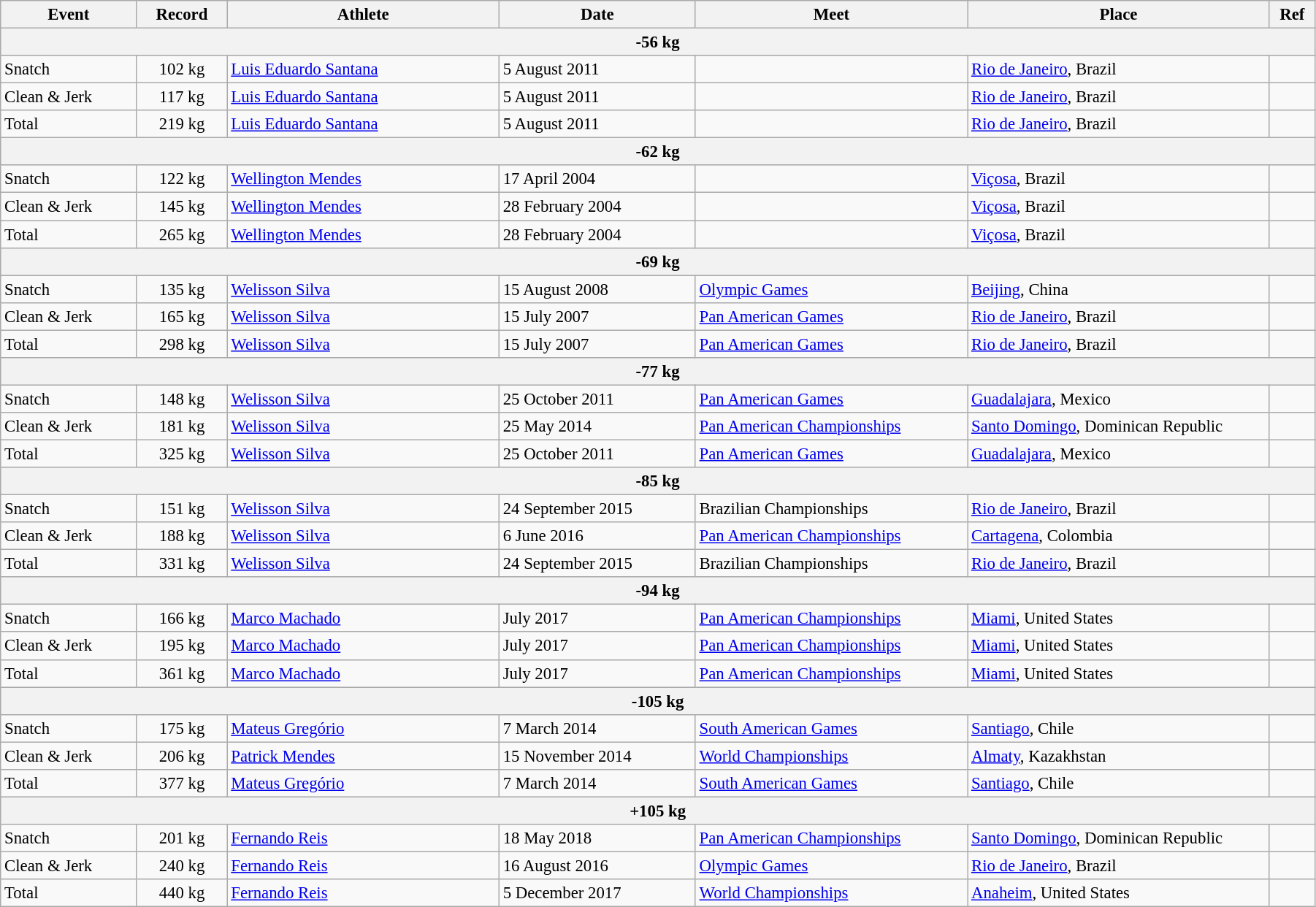<table class="wikitable" style="font-size:95%; width: 95%;">
<tr>
<th width=9%>Event</th>
<th width=6%>Record</th>
<th width=18%>Athlete</th>
<th width=13%>Date</th>
<th width=18%>Meet</th>
<th width=20%>Place</th>
<th width=3%>Ref</th>
</tr>
<tr bgcolor="#DDDDDD">
<th colspan=7>-56 kg</th>
</tr>
<tr>
<td>Snatch</td>
<td align="center">102 kg</td>
<td><a href='#'>Luis Eduardo Santana</a></td>
<td>5 August 2011</td>
<td></td>
<td><a href='#'>Rio de Janeiro</a>, Brazil</td>
<td></td>
</tr>
<tr>
<td>Clean & Jerk</td>
<td align="center">117 kg</td>
<td><a href='#'>Luis Eduardo Santana</a></td>
<td>5 August 2011</td>
<td></td>
<td><a href='#'>Rio de Janeiro</a>, Brazil</td>
<td></td>
</tr>
<tr>
<td>Total</td>
<td align="center">219 kg</td>
<td><a href='#'>Luis Eduardo Santana</a></td>
<td>5 August 2011</td>
<td></td>
<td><a href='#'>Rio de Janeiro</a>, Brazil</td>
<td></td>
</tr>
<tr bgcolor="#DDDDDD">
<th colspan=7>-62 kg</th>
</tr>
<tr>
<td>Snatch</td>
<td align="center">122 kg</td>
<td><a href='#'>Wellington Mendes</a></td>
<td>17 April 2004</td>
<td></td>
<td><a href='#'>Viçosa</a>, Brazil</td>
<td></td>
</tr>
<tr>
<td>Clean & Jerk</td>
<td align="center">145 kg</td>
<td><a href='#'>Wellington Mendes</a></td>
<td>28 February 2004</td>
<td></td>
<td><a href='#'>Viçosa</a>, Brazil</td>
<td></td>
</tr>
<tr>
<td>Total</td>
<td align="center">265 kg</td>
<td><a href='#'>Wellington Mendes</a></td>
<td>28 February 2004</td>
<td></td>
<td><a href='#'>Viçosa</a>, Brazil</td>
<td></td>
</tr>
<tr bgcolor="#DDDDDD">
<th colspan=7>-69 kg</th>
</tr>
<tr>
<td>Snatch</td>
<td align="center">135 kg</td>
<td><a href='#'>Welisson Silva</a></td>
<td>15 August 2008</td>
<td><a href='#'>Olympic Games</a></td>
<td><a href='#'>Beijing</a>, China</td>
<td></td>
</tr>
<tr>
<td>Clean & Jerk</td>
<td align="center">165 kg</td>
<td><a href='#'>Welisson Silva</a></td>
<td>15 July 2007</td>
<td><a href='#'>Pan American Games</a></td>
<td><a href='#'>Rio de Janeiro</a>, Brazil</td>
<td></td>
</tr>
<tr>
<td>Total</td>
<td align="center">298 kg</td>
<td><a href='#'>Welisson Silva</a></td>
<td>15 July 2007</td>
<td><a href='#'>Pan American Games</a></td>
<td><a href='#'>Rio de Janeiro</a>, Brazil</td>
<td></td>
</tr>
<tr bgcolor="#DDDDDD">
<th colspan=7>-77 kg</th>
</tr>
<tr>
<td>Snatch</td>
<td align="center">148 kg</td>
<td><a href='#'>Welisson Silva</a></td>
<td>25 October 2011</td>
<td><a href='#'>Pan American Games</a></td>
<td><a href='#'>Guadalajara</a>, Mexico</td>
<td></td>
</tr>
<tr>
<td>Clean & Jerk</td>
<td align="center">181 kg</td>
<td><a href='#'>Welisson Silva</a></td>
<td>25 May 2014</td>
<td><a href='#'>Pan American Championships</a></td>
<td><a href='#'>Santo Domingo</a>, Dominican Republic</td>
<td></td>
</tr>
<tr>
<td>Total</td>
<td align="center">325 kg</td>
<td><a href='#'>Welisson Silva</a></td>
<td>25 October 2011</td>
<td><a href='#'>Pan American Games</a></td>
<td><a href='#'>Guadalajara</a>, Mexico</td>
<td></td>
</tr>
<tr bgcolor="#DDDDDD">
<th colspan=7>-85 kg</th>
</tr>
<tr>
<td>Snatch</td>
<td align="center">151 kg</td>
<td><a href='#'>Welisson Silva</a></td>
<td>24 September 2015</td>
<td>Brazilian Championships</td>
<td><a href='#'>Rio de Janeiro</a>, Brazil</td>
<td></td>
</tr>
<tr>
<td>Clean & Jerk</td>
<td align="center">188 kg</td>
<td><a href='#'>Welisson Silva</a></td>
<td>6 June 2016</td>
<td><a href='#'>Pan American Championships</a></td>
<td><a href='#'>Cartagena</a>, Colombia</td>
<td></td>
</tr>
<tr>
<td>Total</td>
<td align="center">331 kg</td>
<td><a href='#'>Welisson Silva</a></td>
<td>24 September 2015</td>
<td>Brazilian Championships</td>
<td><a href='#'>Rio de Janeiro</a>, Brazil</td>
<td></td>
</tr>
<tr bgcolor="#DDDDDD">
<th colspan=7>-94 kg</th>
</tr>
<tr>
<td>Snatch</td>
<td align="center">166 kg</td>
<td><a href='#'>Marco Machado</a></td>
<td>July 2017</td>
<td><a href='#'>Pan American Championships</a></td>
<td><a href='#'>Miami</a>, United States</td>
<td></td>
</tr>
<tr>
<td>Clean & Jerk</td>
<td align="center">195 kg</td>
<td><a href='#'>Marco Machado</a></td>
<td>July 2017</td>
<td><a href='#'>Pan American Championships</a></td>
<td><a href='#'>Miami</a>, United States</td>
<td></td>
</tr>
<tr>
<td>Total</td>
<td align="center">361 kg</td>
<td><a href='#'>Marco Machado</a></td>
<td>July 2017</td>
<td><a href='#'>Pan American Championships</a></td>
<td><a href='#'>Miami</a>, United States</td>
<td></td>
</tr>
<tr bgcolor="#DDDDDD">
<th colspan=7>-105 kg</th>
</tr>
<tr>
<td>Snatch</td>
<td align="center">175 kg</td>
<td><a href='#'>Mateus Gregório</a></td>
<td>7 March 2014</td>
<td><a href='#'>South American Games</a></td>
<td><a href='#'>Santiago</a>, Chile</td>
<td></td>
</tr>
<tr>
<td>Clean & Jerk</td>
<td align="center">206 kg</td>
<td><a href='#'>Patrick Mendes</a></td>
<td>15 November 2014</td>
<td><a href='#'>World Championships</a></td>
<td><a href='#'>Almaty</a>, Kazakhstan</td>
<td></td>
</tr>
<tr>
<td>Total</td>
<td align="center">377 kg</td>
<td><a href='#'>Mateus Gregório</a></td>
<td>7 March 2014</td>
<td><a href='#'>South American Games</a></td>
<td><a href='#'>Santiago</a>, Chile</td>
<td></td>
</tr>
<tr bgcolor="#DDDDDD">
<th colspan=7>+105 kg</th>
</tr>
<tr>
<td>Snatch</td>
<td style="text-align:center;">201 kg</td>
<td><a href='#'>Fernando Reis</a></td>
<td>18 May 2018</td>
<td><a href='#'>Pan American Championships</a></td>
<td><a href='#'>Santo Domingo</a>, Dominican Republic</td>
<td></td>
</tr>
<tr>
<td>Clean & Jerk</td>
<td align="center">240 kg</td>
<td><a href='#'>Fernando Reis</a></td>
<td>16 August 2016</td>
<td><a href='#'>Olympic Games</a></td>
<td><a href='#'>Rio de Janeiro</a>, Brazil</td>
<td></td>
</tr>
<tr>
<td>Total</td>
<td align="center">440 kg</td>
<td><a href='#'>Fernando Reis</a></td>
<td>5 December 2017</td>
<td><a href='#'>World Championships</a></td>
<td><a href='#'>Anaheim</a>, United States</td>
<td></td>
</tr>
</table>
